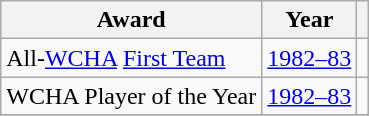<table class="wikitable">
<tr>
<th>Award</th>
<th>Year</th>
<th></th>
</tr>
<tr>
<td>All-<a href='#'>WCHA</a> <a href='#'>First Team</a></td>
<td><a href='#'>1982–83</a></td>
<td></td>
</tr>
<tr>
<td>WCHA Player of the Year</td>
<td><a href='#'>1982–83</a></td>
<td></td>
</tr>
<tr>
</tr>
</table>
